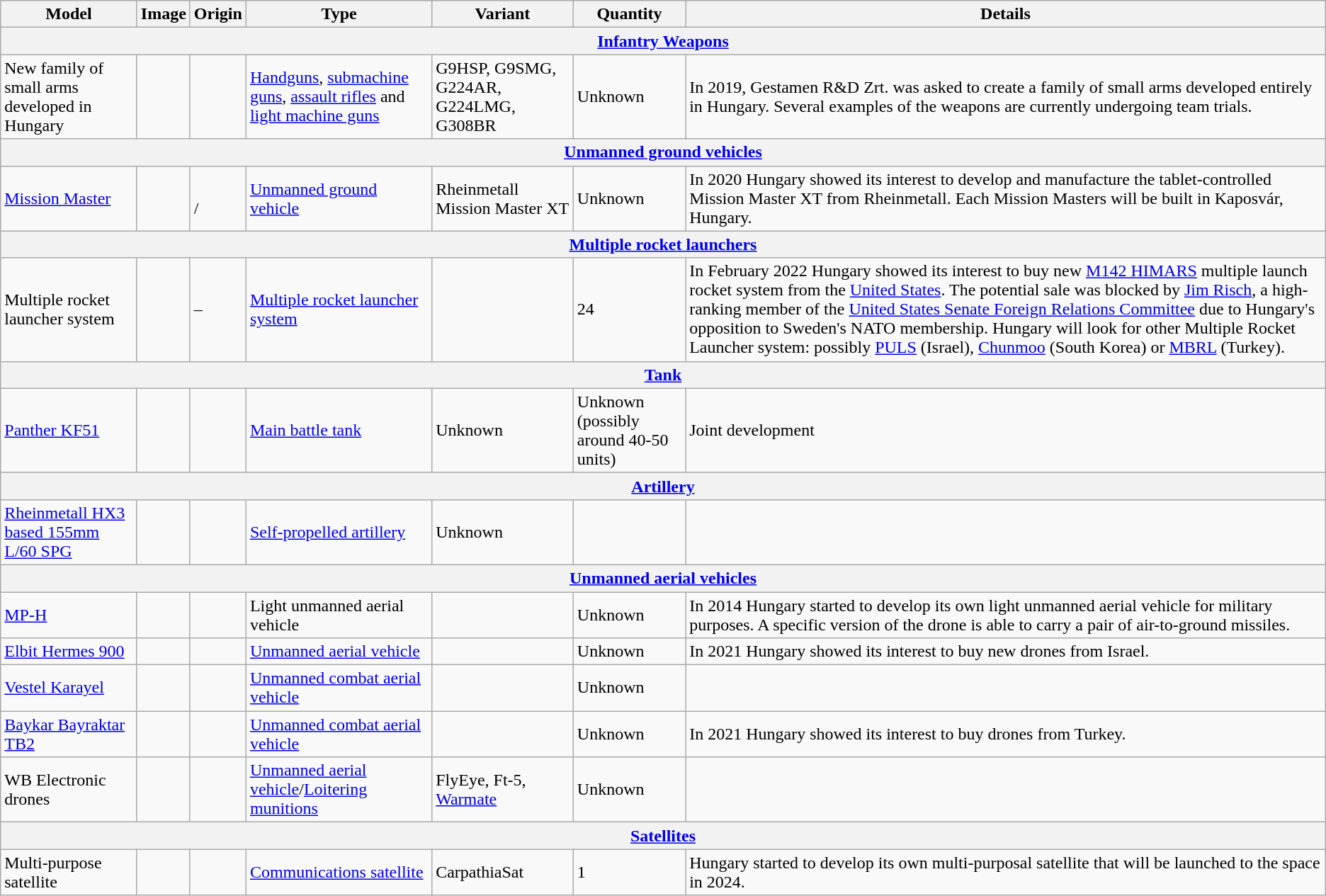<table class="wikitable">
<tr>
<th>Model</th>
<th>Image</th>
<th>Origin</th>
<th>Type</th>
<th>Variant</th>
<th>Quantity</th>
<th>Details</th>
</tr>
<tr>
<th colspan="7"><a href='#'>Infantry Weapons</a></th>
</tr>
<tr>
<td>New family of small arms developed in Hungary</td>
<td></td>
<td></td>
<td><a href='#'>Handguns</a>, <a href='#'>submachine guns</a>, <a href='#'>assault rifles</a> and <a href='#'>light machine guns</a></td>
<td>G9HSP, G9SMG, G224AR, G224LMG, G308BR</td>
<td>Unknown</td>
<td>In 2019, Gestamen R&D Zrt. was asked to create a family of small arms developed entirely in Hungary. Several examples of the weapons are currently undergoing team trials.</td>
</tr>
<tr>
<th colspan="7"><a href='#'>Unmanned ground vehicles</a></th>
</tr>
<tr>
<td><a href='#'>Mission Master</a></td>
<td></td>
<td> <br>  / </td>
<td><a href='#'>Unmanned ground vehicle</a></td>
<td>Rheinmetall Mission Master XT</td>
<td>Unknown</td>
<td>In 2020 Hungary showed its interest to develop and manufacture the tablet-controlled Mission Master XT from Rheinmetall. Each Mission Masters will be built in Kaposvár, Hungary.</td>
</tr>
<tr>
<th colspan="7"><a href='#'>Multiple rocket launchers</a></th>
</tr>
<tr>
<td>Multiple rocket launcher system</td>
<td></td>
<td>–</td>
<td><a href='#'>Multiple rocket launcher system</a></td>
<td></td>
<td>24</td>
<td>In February 2022 Hungary showed its interest to buy new <a href='#'>M142 HIMARS</a> multiple launch rocket system from the <a href='#'>United States</a>. The potential sale was blocked by <a href='#'>Jim Risch</a>, a high-ranking member of the <a href='#'>United States Senate Foreign Relations Committee</a> due to Hungary's opposition to Sweden's NATO membership. Hungary will look for other Multiple Rocket Launcher system: possibly <a href='#'>PULS</a> (Israel), <a href='#'>Chunmoo</a> (South Korea) or <a href='#'>MBRL</a> (Turkey).</td>
</tr>
<tr>
<th colspan="7"><a href='#'>Tank</a></th>
</tr>
<tr>
<td><a href='#'>Panther KF51</a></td>
<td></td>
<td> </td>
<td><a href='#'>Main battle tank</a></td>
<td>Unknown</td>
<td>Unknown (possibly around 40-50 units)</td>
<td>Joint development </td>
</tr>
<tr>
<th colspan="7"><a href='#'>Artillery</a></th>
</tr>
<tr>
<td><a href='#'>Rheinmetall HX3 based 155mm L/60 SPG</a></td>
<td></td>
<td> </td>
<td><a href='#'>Self-propelled artillery</a></td>
<td>Unknown</td>
<td></td>
<td></td>
</tr>
<tr>
<th colspan="7"><a href='#'>Unmanned aerial vehicles</a></th>
</tr>
<tr>
<td><a href='#'>MP-H</a></td>
<td></td>
<td></td>
<td>Light unmanned aerial vehicle</td>
<td></td>
<td>Unknown</td>
<td>In 2014 Hungary started to develop its own light unmanned aerial vehicle for military purposes. A specific version of the drone is able to carry a pair of air-to-ground missiles.</td>
</tr>
<tr>
<td><a href='#'>Elbit Hermes 900</a></td>
<td></td>
<td></td>
<td><a href='#'>Unmanned aerial vehicle</a></td>
<td></td>
<td>Unknown</td>
<td>In 2021 Hungary showed its interest to buy new drones from Israel.</td>
</tr>
<tr>
<td><a href='#'>Vestel Karayel</a></td>
<td></td>
<td></td>
<td><a href='#'>Unmanned combat aerial vehicle</a></td>
<td></td>
<td>Unknown</td>
<td></td>
</tr>
<tr>
<td><a href='#'>Baykar Bayraktar TB2</a></td>
<td></td>
<td></td>
<td><a href='#'>Unmanned combat aerial vehicle</a></td>
<td></td>
<td>Unknown</td>
<td>In 2021 Hungary showed its interest to buy drones from Turkey.</td>
</tr>
<tr>
<td>WB Electronic drones</td>
<td></td>
<td></td>
<td><a href='#'>Unmanned aerial vehicle</a>/<a href='#'>Loitering munitions</a></td>
<td>FlyEye, Ft-5, <a href='#'>Warmate</a></td>
<td>Unknown</td>
<td></td>
</tr>
<tr>
<th colspan="7"><a href='#'>Satellites</a></th>
</tr>
<tr>
<td>Multi-purpose satellite</td>
<td></td>
<td></td>
<td><a href='#'>Communications satellite</a></td>
<td>CarpathiaSat</td>
<td>1</td>
<td>Hungary started to develop its own multi-purposal satellite that will be launched to the space in 2024.</td>
</tr>
</table>
